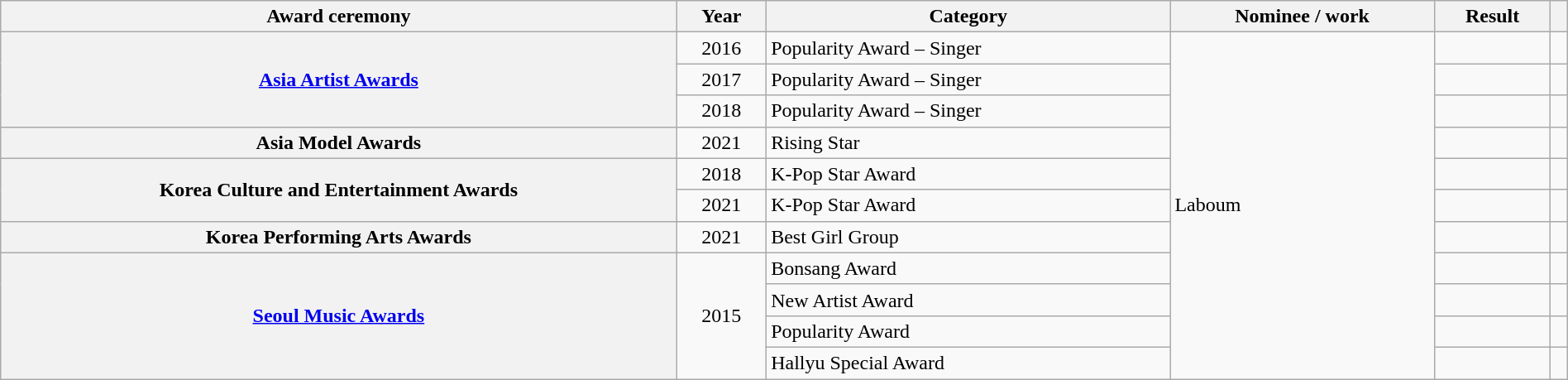<table class="wikitable sortable plainrowheaders" style="width:100%;">
<tr>
<th scope="col">Award ceremony</th>
<th scope="col">Year</th>
<th scope="col">Category</th>
<th scope="col">Nominee / work</th>
<th scope="col">Result</th>
<th scope="col" class="unsortable"></th>
</tr>
<tr>
<th scope="row" rowspan="3"><a href='#'>Asia Artist Awards</a></th>
<td style="text-align:center">2016</td>
<td>Popularity Award – Singer</td>
<td rowspan="11">Laboum</td>
<td></td>
<td style="text-align:center"></td>
</tr>
<tr>
<td style="text-align:center">2017</td>
<td>Popularity Award – Singer</td>
<td></td>
<td style="text-align:center"></td>
</tr>
<tr>
<td style="text-align:center">2018</td>
<td>Popularity Award – Singer</td>
<td></td>
<td style="text-align:center"></td>
</tr>
<tr>
<th scope="row">Asia Model Awards</th>
<td style="text-align:center">2021</td>
<td>Rising Star</td>
<td></td>
<td style="text-align:center"></td>
</tr>
<tr>
<th scope="row" rowspan="2">Korea Culture and Entertainment Awards</th>
<td style="text-align:center">2018</td>
<td>K-Pop Star Award</td>
<td></td>
<td style="text-align:center"></td>
</tr>
<tr>
<td style="text-align:center">2021</td>
<td>K-Pop Star Award</td>
<td></td>
<td style="text-align:center"></td>
</tr>
<tr>
<th scope="row">Korea Performing Arts Awards</th>
<td style="text-align:center">2021</td>
<td>Best Girl Group</td>
<td></td>
<td style="text-align:center"></td>
</tr>
<tr>
<th scope="row" rowspan="4"><a href='#'>Seoul Music Awards</a></th>
<td rowspan="4" style="text-align:center">2015</td>
<td>Bonsang Award</td>
<td></td>
<td style="text-align:center"></td>
</tr>
<tr>
<td>New Artist Award</td>
<td></td>
<td style="text-align:center"></td>
</tr>
<tr>
<td>Popularity Award</td>
<td></td>
<td style="text-align:center"></td>
</tr>
<tr>
<td>Hallyu Special Award</td>
<td></td>
<td style="text-align:center"></td>
</tr>
</table>
